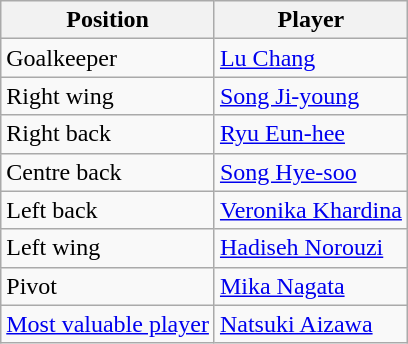<table class="wikitable">
<tr>
<th>Position</th>
<th>Player</th>
</tr>
<tr>
<td>Goalkeeper</td>
<td> <a href='#'>Lu Chang</a></td>
</tr>
<tr>
<td>Right wing</td>
<td> <a href='#'>Song Ji-young</a></td>
</tr>
<tr>
<td>Right back</td>
<td> <a href='#'>Ryu Eun-hee</a></td>
</tr>
<tr>
<td>Centre back</td>
<td> <a href='#'>Song Hye-soo</a></td>
</tr>
<tr>
<td>Left back</td>
<td> <a href='#'>Veronika Khardina</a></td>
</tr>
<tr>
<td>Left wing</td>
<td> <a href='#'>Hadiseh Norouzi</a></td>
</tr>
<tr>
<td>Pivot</td>
<td> <a href='#'>Mika Nagata</a></td>
</tr>
<tr>
<td><a href='#'>Most valuable player</a></td>
<td> <a href='#'>Natsuki Aizawa</a></td>
</tr>
</table>
